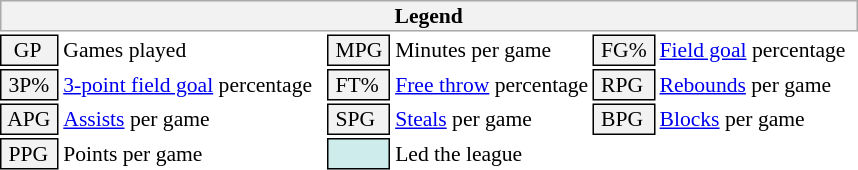<table class="toccolours" style="font-size: 90%; white-space: nowrap;">
<tr>
<th colspan="6" style="background-color: #F2F2F2; border: 1px solid #AAAAAA;">Legend</th>
</tr>
<tr>
<td style="background-color: #F2F2F2; border: 1px solid black;">  GP</td>
<td>Games played</td>
<td style="background-color: #F2F2F2; border: 1px solid black"> MPG </td>
<td>Minutes per game</td>
<td style="background-color: #F2F2F2; border: 1px solid black;"> FG% </td>
<td style="padding-right: 8px"><a href='#'>Field goal</a> percentage</td>
</tr>
<tr>
<td style="background-color: #F2F2F2; border: 1px solid black"> 3P% </td>
<td style="padding-right: 8px"><a href='#'>3-point field goal</a> percentage</td>
<td style="background-color: #F2F2F2; border: 1px solid black"> FT% </td>
<td><a href='#'>Free throw</a> percentage</td>
<td style="background-color: #F2F2F2; border: 1px solid black;"> RPG </td>
<td><a href='#'>Rebounds</a> per game</td>
</tr>
<tr>
<td style="background-color: #F2F2F2; border: 1px solid black"> APG </td>
<td><a href='#'>Assists</a> per game</td>
<td style="background-color: #F2F2F2; border: 1px solid black"> SPG </td>
<td><a href='#'>Steals</a> per game</td>
<td style="background-color: #F2F2F2; border: 1px solid black;"> BPG </td>
<td><a href='#'>Blocks</a> per game</td>
</tr>
<tr>
<td style="background-color: #F2F2F2; border: 1px solid black"> PPG </td>
<td>Points per game</td>
<td style="background-color: #CFECEC; border: 1px solid black"> <strong> </strong> </td>
<td>Led the league</td>
</tr>
</table>
